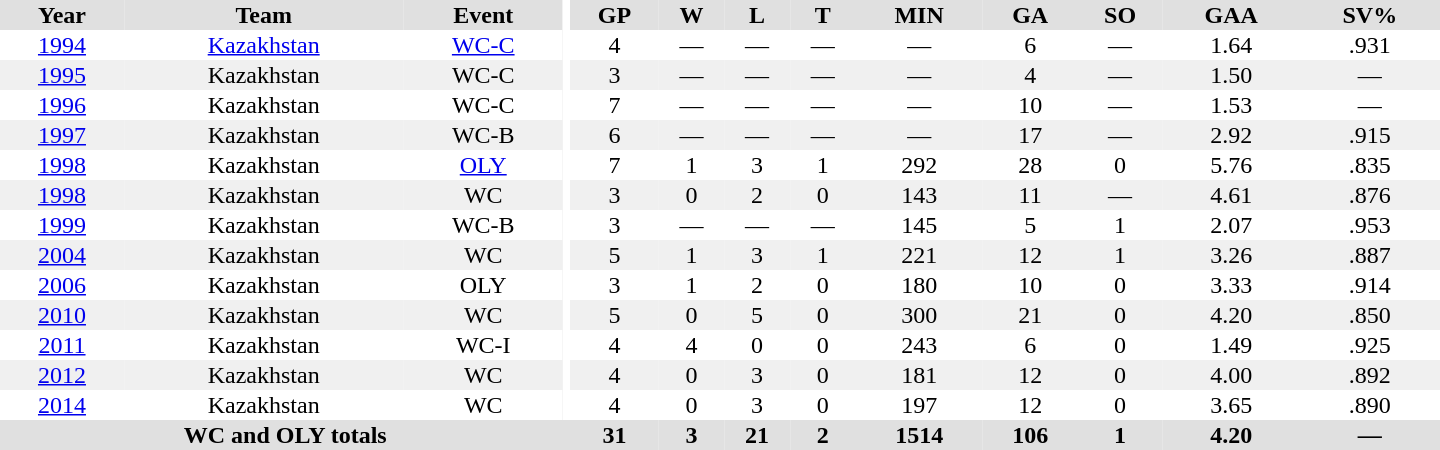<table border="0" cellpadding="1" cellspacing="0" ID="Table3" style="text-align:center; width:60em">
<tr ALIGN="center" bgcolor="#e0e0e0">
<th>Year</th>
<th>Team</th>
<th>Event</th>
<th rowspan="99" bgcolor="#ffffff"></th>
<th>GP</th>
<th>W</th>
<th>L</th>
<th>T</th>
<th>MIN</th>
<th>GA</th>
<th>SO</th>
<th>GAA</th>
<th>SV%</th>
</tr>
<tr>
<td><a href='#'>1994</a></td>
<td><a href='#'>Kazakhstan</a></td>
<td><a href='#'>WC-C</a></td>
<td>4</td>
<td>—</td>
<td>—</td>
<td>—</td>
<td>—</td>
<td>6</td>
<td>—</td>
<td>1.64</td>
<td>.931</td>
</tr>
<tr bgcolor="#f0f0f0">
<td><a href='#'>1995</a></td>
<td>Kazakhstan</td>
<td>WC-C</td>
<td>3</td>
<td>—</td>
<td>—</td>
<td>—</td>
<td>—</td>
<td>4</td>
<td>—</td>
<td>1.50</td>
<td>—</td>
</tr>
<tr>
<td><a href='#'>1996</a></td>
<td>Kazakhstan</td>
<td>WC-C</td>
<td>7</td>
<td>—</td>
<td>—</td>
<td>—</td>
<td>—</td>
<td>10</td>
<td>—</td>
<td>1.53</td>
<td>—</td>
</tr>
<tr bgcolor="#f0f0f0">
<td><a href='#'>1997</a></td>
<td>Kazakhstan</td>
<td>WC-B</td>
<td>6</td>
<td>—</td>
<td>—</td>
<td>—</td>
<td>—</td>
<td>17</td>
<td>—</td>
<td>2.92</td>
<td>.915</td>
</tr>
<tr>
<td><a href='#'>1998</a></td>
<td>Kazakhstan</td>
<td><a href='#'>OLY</a></td>
<td>7</td>
<td>1</td>
<td>3</td>
<td>1</td>
<td>292</td>
<td>28</td>
<td>0</td>
<td>5.76</td>
<td>.835</td>
</tr>
<tr bgcolor="#f0f0f0">
<td><a href='#'>1998</a></td>
<td>Kazakhstan</td>
<td>WC</td>
<td>3</td>
<td>0</td>
<td>2</td>
<td>0</td>
<td>143</td>
<td>11</td>
<td>—</td>
<td>4.61</td>
<td>.876</td>
</tr>
<tr>
<td><a href='#'>1999</a></td>
<td>Kazakhstan</td>
<td>WC-B</td>
<td>3</td>
<td>—</td>
<td>—</td>
<td>—</td>
<td>145</td>
<td>5</td>
<td>1</td>
<td>2.07</td>
<td>.953</td>
</tr>
<tr bgcolor="#f0f0f0">
<td><a href='#'>2004</a></td>
<td>Kazakhstan</td>
<td>WC</td>
<td>5</td>
<td>1</td>
<td>3</td>
<td>1</td>
<td>221</td>
<td>12</td>
<td>1</td>
<td>3.26</td>
<td>.887</td>
</tr>
<tr>
<td><a href='#'>2006</a></td>
<td>Kazakhstan</td>
<td>OLY</td>
<td>3</td>
<td>1</td>
<td>2</td>
<td>0</td>
<td>180</td>
<td>10</td>
<td>0</td>
<td>3.33</td>
<td>.914</td>
</tr>
<tr bgcolor="#f0f0f0">
<td><a href='#'>2010</a></td>
<td>Kazakhstan</td>
<td>WC</td>
<td>5</td>
<td>0</td>
<td>5</td>
<td>0</td>
<td>300</td>
<td>21</td>
<td>0</td>
<td>4.20</td>
<td>.850</td>
</tr>
<tr>
<td><a href='#'>2011</a></td>
<td>Kazakhstan</td>
<td>WC-I</td>
<td>4</td>
<td>4</td>
<td>0</td>
<td>0</td>
<td>243</td>
<td>6</td>
<td>0</td>
<td>1.49</td>
<td>.925</td>
</tr>
<tr bgcolor="#f0f0f0">
<td><a href='#'>2012</a></td>
<td>Kazakhstan</td>
<td>WC</td>
<td>4</td>
<td>0</td>
<td>3</td>
<td>0</td>
<td>181</td>
<td>12</td>
<td>0</td>
<td>4.00</td>
<td>.892</td>
</tr>
<tr>
<td><a href='#'>2014</a></td>
<td>Kazakhstan</td>
<td>WC</td>
<td>4</td>
<td>0</td>
<td>3</td>
<td>0</td>
<td>197</td>
<td>12</td>
<td>0</td>
<td>3.65</td>
<td>.890</td>
</tr>
<tr bgcolor="#e0e0e0">
<th colspan=4>WC and OLY totals</th>
<th>31</th>
<th>3</th>
<th>21</th>
<th>2</th>
<th>1514</th>
<th>106</th>
<th>1</th>
<th>4.20</th>
<th>—</th>
</tr>
</table>
